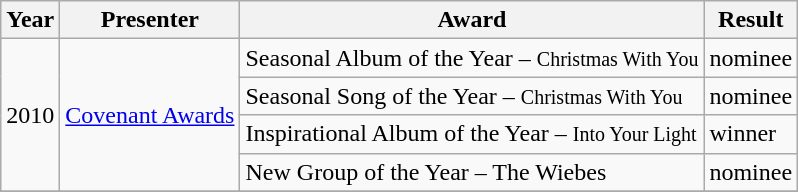<table class="wikitable">
<tr>
<th>Year</th>
<th>Presenter</th>
<th>Award</th>
<th>Result</th>
</tr>
<tr>
<td rowspan="4">2010</td>
<td rowspan="4"><a href='#'>Covenant Awards</a></td>
<td>Seasonal Album of the Year – <small>Christmas With You</small></td>
<td>nominee</td>
</tr>
<tr>
<td>Seasonal Song of the Year – <small>Christmas With You</small></td>
<td>nominee</td>
</tr>
<tr>
<td>Inspirational Album of the Year  – <small>Into Your Light</small></td>
<td>winner</td>
</tr>
<tr>
<td>New Group of the Year – The Wiebes</td>
<td>nominee</td>
</tr>
<tr>
</tr>
</table>
